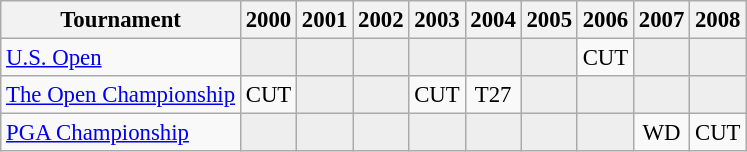<table class="wikitable" style="font-size:95%;text-align:center;">
<tr>
<th>Tournament</th>
<th>2000</th>
<th>2001</th>
<th>2002</th>
<th>2003</th>
<th>2004</th>
<th>2005</th>
<th>2006</th>
<th>2007</th>
<th>2008</th>
</tr>
<tr>
<td align=left><a href='#'>U.S. Open</a></td>
<td style="background:#eeeeee;"></td>
<td style="background:#eeeeee;"></td>
<td style="background:#eeeeee;"></td>
<td style="background:#eeeeee;"></td>
<td style="background:#eeeeee;"></td>
<td style="background:#eeeeee;"></td>
<td>CUT</td>
<td style="background:#eeeeee;"></td>
<td style="background:#eeeeee;"></td>
</tr>
<tr>
<td align=left><a href='#'>The Open Championship</a></td>
<td align="center">CUT</td>
<td style="background:#eeeeee;"></td>
<td style="background:#eeeeee;"></td>
<td>CUT</td>
<td>T27</td>
<td style="background:#eeeeee;"></td>
<td style="background:#eeeeee;"></td>
<td style="background:#eeeeee;"></td>
<td style="background:#eeeeee;"></td>
</tr>
<tr>
<td align=left><a href='#'>PGA Championship</a></td>
<td style="background:#eeeeee;"></td>
<td style="background:#eeeeee;"></td>
<td style="background:#eeeeee;"></td>
<td style="background:#eeeeee;"></td>
<td style="background:#eeeeee;"></td>
<td style="background:#eeeeee;"></td>
<td style="background:#eeeeee;"></td>
<td>WD</td>
<td>CUT</td>
</tr>
</table>
